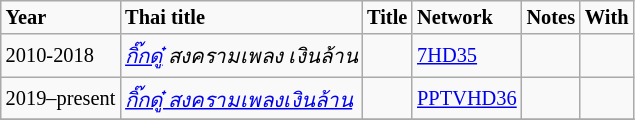<table class="wikitable" style="font-size: 85%;">
<tr>
<td><strong>Year</strong></td>
<td><strong>Thai title</strong></td>
<td><strong>Title</strong></td>
<td><strong>Network</strong></td>
<td><strong>Notes</strong></td>
<td><strong>With</strong></td>
</tr>
<tr>
<td rowspan="1">2010-2018</td>
<td><em><a href='#'>กิ๊กดู๋</a> สงครามเพลง เงินล้าน</em></td>
<td><em> </em></td>
<td><a href='#'>7HD35</a></td>
<td></td>
<td></td>
</tr>
<tr>
<td rowspan="1">2019–present</td>
<td><em><a href='#'>กิ๊กดู๋ สงครามเพลงเงินล้าน</a></em></td>
<td><em> </em></td>
<td><a href='#'>PPTVHD36</a></td>
<td></td>
<td></td>
</tr>
<tr>
</tr>
</table>
